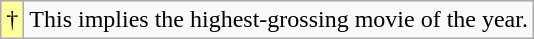<table class="wikitable">
<tr>
<td style="background-color:#FFFF99">†</td>
<td>This implies the highest-grossing movie of the year.</td>
</tr>
</table>
